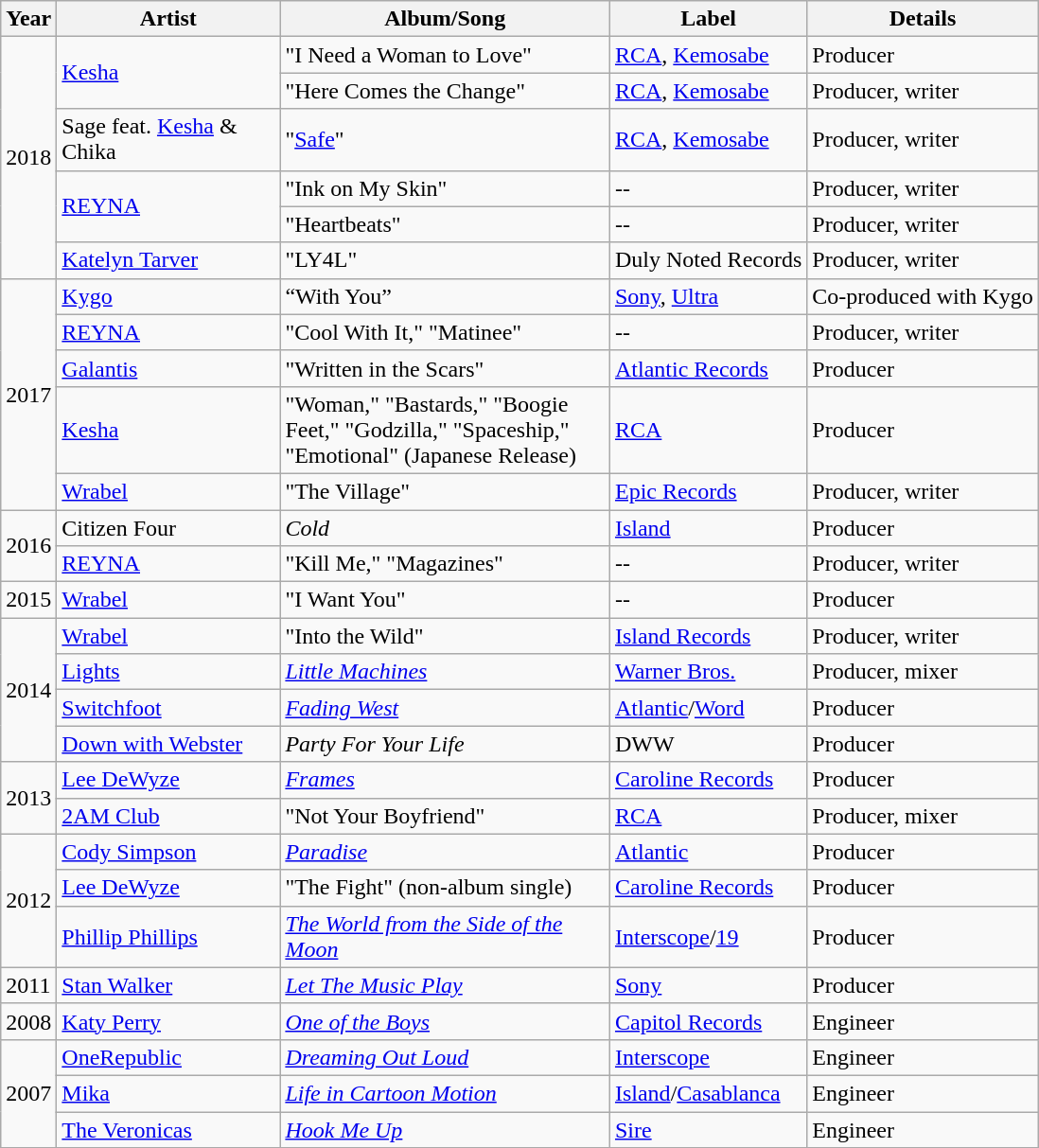<table class="wikitable">
<tr>
<th>Year</th>
<th style="width:150px;">Artist</th>
<th style="width:225px;">Album/Song</th>
<th>Label</th>
<th>Details</th>
</tr>
<tr>
<td rowspan=6>2018</td>
<td rowspan=2><a href='#'>Kesha</a></td>
<td>"I Need a Woman to Love"</td>
<td><a href='#'>RCA</a>, <a href='#'>Kemosabe</a></td>
<td>Producer</td>
</tr>
<tr>
<td>"Here Comes the Change"</td>
<td><a href='#'>RCA</a>, <a href='#'>Kemosabe</a></td>
<td>Producer, writer</td>
</tr>
<tr>
<td>Sage feat. <a href='#'>Kesha</a> & Chika</td>
<td>"<a href='#'>Safe</a>"</td>
<td><a href='#'>RCA</a>, <a href='#'>Kemosabe</a></td>
<td>Producer, writer</td>
</tr>
<tr>
<td rowspan=2><a href='#'>REYNA</a></td>
<td>"Ink on My Skin"</td>
<td>--</td>
<td>Producer, writer</td>
</tr>
<tr>
<td>"Heartbeats"</td>
<td>--</td>
<td>Producer, writer</td>
</tr>
<tr>
<td><a href='#'>Katelyn Tarver</a></td>
<td>"LY4L"</td>
<td>Duly Noted Records</td>
<td>Producer, writer</td>
</tr>
<tr>
<td rowspan="5">2017</td>
<td><a href='#'>Kygo</a></td>
<td>“With You”</td>
<td><a href='#'>Sony</a>, <a href='#'>Ultra</a></td>
<td>Co-produced with Kygo</td>
</tr>
<tr>
<td><a href='#'>REYNA</a></td>
<td>"Cool With It," "Matinee"</td>
<td>--</td>
<td>Producer, writer</td>
</tr>
<tr>
<td><a href='#'>Galantis</a></td>
<td>"Written in the Scars"</td>
<td><a href='#'>Atlantic Records</a></td>
<td>Producer</td>
</tr>
<tr>
<td><a href='#'>Kesha</a></td>
<td>"Woman," "Bastards," "Boogie Feet," "Godzilla," "Spaceship," "Emotional" (Japanese Release)</td>
<td><a href='#'>RCA</a></td>
<td>Producer</td>
</tr>
<tr>
<td><a href='#'>Wrabel</a></td>
<td>"The Village"</td>
<td><a href='#'>Epic Records</a></td>
<td>Producer, writer</td>
</tr>
<tr>
<td rowspan=2>2016</td>
<td>Citizen Four</td>
<td><em>Cold</em></td>
<td><a href='#'>Island</a></td>
<td>Producer</td>
</tr>
<tr>
<td><a href='#'>REYNA</a></td>
<td>"Kill Me," "Magazines"</td>
<td>--</td>
<td>Producer, writer</td>
</tr>
<tr>
<td>2015</td>
<td><a href='#'>Wrabel</a></td>
<td>"I Want You"</td>
<td>--</td>
<td>Producer</td>
</tr>
<tr>
<td rowspan=4>2014</td>
<td><a href='#'>Wrabel</a></td>
<td>"Into the Wild"</td>
<td><a href='#'>Island Records</a></td>
<td>Producer, writer</td>
</tr>
<tr>
<td><a href='#'>Lights</a></td>
<td><em><a href='#'>Little Machines</a></em></td>
<td><a href='#'>Warner Bros.</a></td>
<td>Producer, mixer</td>
</tr>
<tr>
<td><a href='#'>Switchfoot</a></td>
<td><em><a href='#'>Fading West</a></em></td>
<td><a href='#'>Atlantic</a>/<a href='#'>Word</a></td>
<td>Producer</td>
</tr>
<tr>
<td><a href='#'>Down with Webster</a></td>
<td><em>Party For Your Life</em></td>
<td>DWW</td>
<td>Producer</td>
</tr>
<tr>
<td rowspan=2>2013</td>
<td><a href='#'>Lee DeWyze</a></td>
<td><em><a href='#'>Frames</a></em></td>
<td><a href='#'>Caroline Records</a></td>
<td>Producer</td>
</tr>
<tr>
<td><a href='#'>2AM Club</a></td>
<td>"Not Your Boyfriend"</td>
<td><a href='#'>RCA</a></td>
<td>Producer, mixer</td>
</tr>
<tr>
<td rowspan=3>2012</td>
<td><a href='#'>Cody Simpson</a></td>
<td><em><a href='#'>Paradise</a></em></td>
<td><a href='#'>Atlantic</a></td>
<td>Producer</td>
</tr>
<tr>
<td><a href='#'>Lee DeWyze</a></td>
<td>"The Fight" (non-album single)</td>
<td><a href='#'>Caroline Records</a></td>
<td>Producer</td>
</tr>
<tr>
<td><a href='#'>Phillip Phillips</a></td>
<td><em><a href='#'>The World from the Side of the Moon</a></em></td>
<td><a href='#'>Interscope</a>/<a href='#'>19</a></td>
<td>Producer</td>
</tr>
<tr>
<td>2011</td>
<td><a href='#'>Stan Walker</a></td>
<td><em><a href='#'>Let The Music Play</a></em></td>
<td><a href='#'>Sony</a></td>
<td>Producer</td>
</tr>
<tr>
<td>2008</td>
<td><a href='#'>Katy Perry</a></td>
<td><em><a href='#'>One of the Boys</a></em></td>
<td><a href='#'>Capitol Records</a></td>
<td>Engineer</td>
</tr>
<tr>
<td rowspan=3>2007</td>
<td><a href='#'>OneRepublic</a></td>
<td><em><a href='#'>Dreaming Out Loud</a></em></td>
<td><a href='#'>Interscope</a></td>
<td>Engineer</td>
</tr>
<tr>
<td><a href='#'>Mika</a></td>
<td><em><a href='#'>Life in Cartoon Motion</a></em></td>
<td><a href='#'>Island</a>/<a href='#'>Casablanca</a></td>
<td>Engineer</td>
</tr>
<tr>
<td><a href='#'>The Veronicas</a></td>
<td><em><a href='#'>Hook Me Up</a></em></td>
<td><a href='#'>Sire</a></td>
<td>Engineer</td>
</tr>
<tr>
</tr>
</table>
